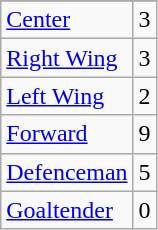<table class="wikitable">
<tr>
</tr>
<tr>
<td><a href='#'>Center</a></td>
<td align=center>3</td>
</tr>
<tr>
<td><a href='#'>Right Wing</a></td>
<td align=center>3</td>
</tr>
<tr>
<td><a href='#'>Left Wing</a></td>
<td align=center>2</td>
</tr>
<tr>
<td><a href='#'>Forward</a></td>
<td align=center>9</td>
</tr>
<tr>
<td><a href='#'>Defenceman</a></td>
<td align=center>5</td>
</tr>
<tr>
<td><a href='#'>Goaltender</a></td>
<td align=center>0</td>
</tr>
</table>
